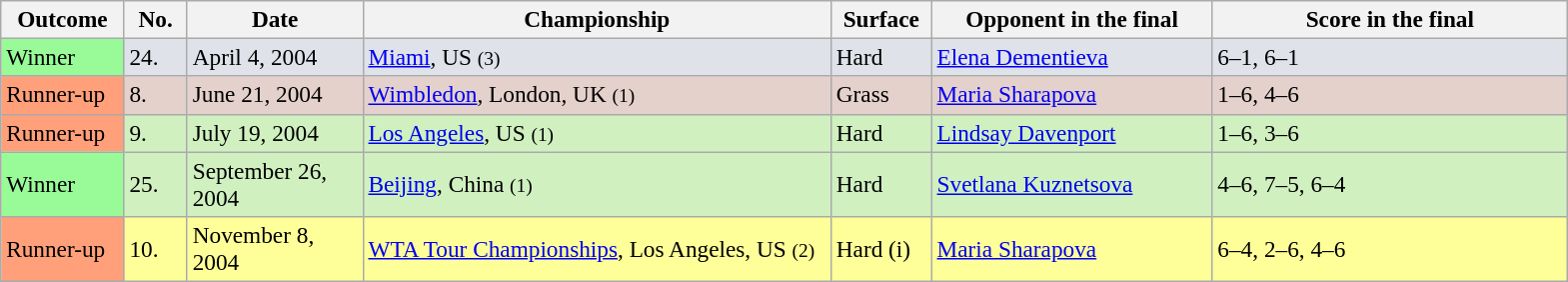<table class="sortable wikitable" style=font-size:97%>
<tr>
<th width=75>Outcome</th>
<th width=35>No.</th>
<th width=110>Date</th>
<th width=305>Championship</th>
<th width=60>Surface</th>
<th width=180>Opponent in the final</th>
<th width=230>Score in the final</th>
</tr>
<tr bgcolor=dfe2e9>
<td bgcolor=98FB98>Winner</td>
<td>24.</td>
<td>April 4, 2004</td>
<td><a href='#'>Miami</a>, US <small>(3)</small></td>
<td>Hard</td>
<td> <a href='#'>Elena Dementieva</a></td>
<td>6–1, 6–1</td>
</tr>
<tr bgcolor=e5d1cb>
<td bgcolor=ffa07a>Runner-up</td>
<td>8.</td>
<td>June 21, 2004</td>
<td><a href='#'>Wimbledon</a>, London, UK <small>(1)</small></td>
<td>Grass</td>
<td> <a href='#'>Maria Sharapova</a></td>
<td>1–6, 4–6</td>
</tr>
<tr bgcolor=d0f0c0>
<td bgcolor=ffa07a>Runner-up</td>
<td>9.</td>
<td>July 19, 2004</td>
<td><a href='#'>Los Angeles</a>, US <small>(1)</small></td>
<td>Hard</td>
<td> <a href='#'>Lindsay Davenport</a></td>
<td>1–6, 3–6</td>
</tr>
<tr bgcolor=d0f0c0>
<td bgcolor=98FB98>Winner</td>
<td>25.</td>
<td>September 26, 2004</td>
<td><a href='#'>Beijing</a>, China <small>(1)</small></td>
<td>Hard</td>
<td> <a href='#'>Svetlana Kuznetsova</a></td>
<td>4–6, 7–5, 6–4</td>
</tr>
<tr bgcolor=FFFF99>
<td bgcolor=ffa07a>Runner-up</td>
<td>10.</td>
<td>November 8, 2004</td>
<td><a href='#'>WTA Tour Championships</a>, Los Angeles, US <small>(2)</small></td>
<td>Hard (i)</td>
<td> <a href='#'>Maria Sharapova</a></td>
<td>6–4, 2–6, 4–6</td>
</tr>
</table>
